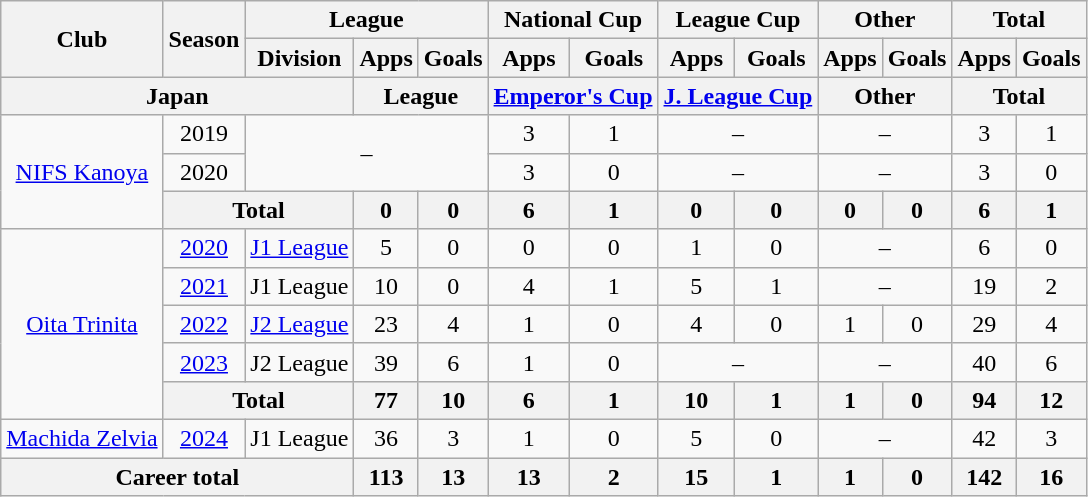<table class="wikitable" style="text-align: center">
<tr>
<th rowspan="2">Club</th>
<th rowspan="2">Season</th>
<th colspan="3">League</th>
<th colspan="2">National Cup</th>
<th colspan="2">League Cup</th>
<th colspan="2">Other</th>
<th colspan="2">Total</th>
</tr>
<tr>
<th>Division</th>
<th>Apps</th>
<th>Goals</th>
<th>Apps</th>
<th>Goals</th>
<th>Apps</th>
<th>Goals</th>
<th>Apps</th>
<th>Goals</th>
<th>Apps</th>
<th>Goals</th>
</tr>
<tr>
<th colspan=3>Japan</th>
<th colspan=2>League</th>
<th colspan=2><a href='#'>Emperor's Cup</a></th>
<th colspan=2><a href='#'>J. League Cup</a></th>
<th colspan=2>Other</th>
<th colspan=2>Total</th>
</tr>
<tr>
<td rowspan="3"><a href='#'>NIFS Kanoya</a></td>
<td>2019</td>
<td colspan="3" rowspan="2">–</td>
<td>3</td>
<td>1</td>
<td colspan="2">–</td>
<td colspan="2">–</td>
<td>3</td>
<td>1</td>
</tr>
<tr>
<td>2020</td>
<td>3</td>
<td>0</td>
<td colspan="2">–</td>
<td colspan="2">–</td>
<td>3</td>
<td>0</td>
</tr>
<tr>
<th colspan=2>Total</th>
<th>0</th>
<th>0</th>
<th>6</th>
<th>1</th>
<th>0</th>
<th>0</th>
<th>0</th>
<th>0</th>
<th>6</th>
<th>1</th>
</tr>
<tr>
<td rowspan="5"><a href='#'>Oita Trinita</a></td>
<td><a href='#'>2020</a></td>
<td><a href='#'>J1 League</a></td>
<td>5</td>
<td>0</td>
<td>0</td>
<td>0</td>
<td>1</td>
<td>0</td>
<td colspan="2">–</td>
<td>6</td>
<td>0</td>
</tr>
<tr>
<td><a href='#'>2021</a></td>
<td>J1 League</td>
<td>10</td>
<td>0</td>
<td>4</td>
<td>1</td>
<td>5</td>
<td>1</td>
<td colspan="2">–</td>
<td>19</td>
<td>2</td>
</tr>
<tr>
<td><a href='#'>2022</a></td>
<td><a href='#'>J2 League</a></td>
<td>23</td>
<td>4</td>
<td>1</td>
<td>0</td>
<td>4</td>
<td>0</td>
<td>1</td>
<td>0</td>
<td>29</td>
<td>4</td>
</tr>
<tr>
<td><a href='#'>2023</a></td>
<td>J2 League</td>
<td>39</td>
<td>6</td>
<td>1</td>
<td>0</td>
<td colspan="2">–</td>
<td colspan="2">–</td>
<td>40</td>
<td>6</td>
</tr>
<tr>
<th colspan=2>Total</th>
<th>77</th>
<th>10</th>
<th>6</th>
<th>1</th>
<th>10</th>
<th>1</th>
<th>1</th>
<th>0</th>
<th>94</th>
<th>12</th>
</tr>
<tr>
<td><a href='#'>Machida Zelvia</a></td>
<td><a href='#'>2024</a></td>
<td>J1 League</td>
<td>36</td>
<td>3</td>
<td>1</td>
<td>0</td>
<td>5</td>
<td>0</td>
<td colspan="2">–</td>
<td>42</td>
<td>3</td>
</tr>
<tr>
<th colspan=3>Career total</th>
<th>113</th>
<th>13</th>
<th>13</th>
<th>2</th>
<th>15</th>
<th>1</th>
<th>1</th>
<th>0</th>
<th>142</th>
<th>16</th>
</tr>
</table>
